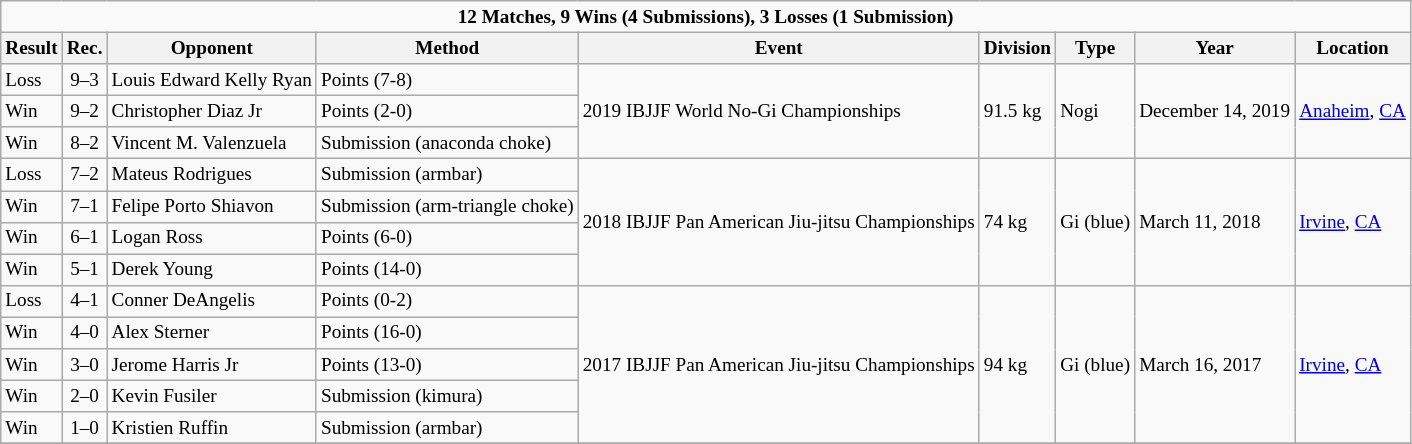<table class="wikitable sortable" style="font-size:80%; text-align:left;">
<tr>
<td colspan=9 style="text-align:center;"><strong>12 Matches, 9 Wins (4 Submissions), 3 Losses (1 Submission)</strong></td>
</tr>
<tr>
<th>Result</th>
<th>Rec.</th>
<th>Opponent</th>
<th>Method</th>
<th>Event</th>
<th>Division</th>
<th>Type</th>
<th>Year</th>
<th>Location</th>
</tr>
<tr>
<td>Loss</td>
<td style="text-align:center;">9–3</td>
<td> Louis Edward Kelly Ryan</td>
<td>Points (7-8)</td>
<td rowspan=3>2019 IBJJF World No-Gi Championships</td>
<td rowspan=3>91.5 kg</td>
<td rowspan=3>Nogi</td>
<td rowspan=3>December 14, 2019</td>
<td rowspan=3> <a href='#'>Anaheim</a>, <a href='#'>CA</a></td>
</tr>
<tr>
<td>Win</td>
<td style="text-align:center;">9–2</td>
<td> Christopher Diaz Jr</td>
<td>Points (2-0)</td>
</tr>
<tr>
<td>Win</td>
<td style="text-align:center;">8–2</td>
<td> Vincent M. Valenzuela</td>
<td>Submission (anaconda choke)</td>
</tr>
<tr>
<td>Loss</td>
<td style="text-align:center;">7–2</td>
<td> Mateus Rodrigues</td>
<td>Submission (armbar)</td>
<td rowspan=4>2018  IBJJF Pan American Jiu-jitsu Championships</td>
<td rowspan=4>74 kg</td>
<td rowspan=4>Gi (blue)</td>
<td rowspan=4>March 11, 2018</td>
<td rowspan=4> <a href='#'>Irvine</a>, <a href='#'>CA</a></td>
</tr>
<tr>
<td>Win</td>
<td style="text-align:center;">7–1</td>
<td> Felipe Porto Shiavon</td>
<td>Submission (arm-triangle choke)</td>
</tr>
<tr>
<td>Win</td>
<td style="text-align:center;">6–1</td>
<td> Logan Ross</td>
<td>Points (6-0)</td>
</tr>
<tr>
<td>Win</td>
<td style="text-align:center;">5–1</td>
<td> Derek Young</td>
<td>Points (14-0)</td>
</tr>
<tr>
<td>Loss</td>
<td style="text-align:center;">4–1</td>
<td> Conner DeAngelis</td>
<td>Points (0-2)</td>
<td rowspan=5>2017 IBJJF Pan American Jiu-jitsu Championships</td>
<td rowspan=5>94 kg</td>
<td rowspan=5>Gi (blue)</td>
<td rowspan=5>March 16, 2017</td>
<td rowspan=5> <a href='#'>Irvine</a>, <a href='#'>CA</a></td>
</tr>
<tr>
<td>Win</td>
<td style="text-align:center;">4–0</td>
<td> Alex Sterner</td>
<td>Points (16-0)</td>
</tr>
<tr>
<td>Win</td>
<td style="text-align:center;">3–0</td>
<td> Jerome Harris Jr</td>
<td>Points (13-0)</td>
</tr>
<tr>
<td>Win</td>
<td style="text-align:center;">2–0</td>
<td> Kevin Fusiler</td>
<td>Submission (kimura)</td>
</tr>
<tr>
<td>Win</td>
<td style="text-align:center;">1–0</td>
<td> Kristien Ruffin</td>
<td>Submission (armbar)</td>
</tr>
<tr>
</tr>
</table>
